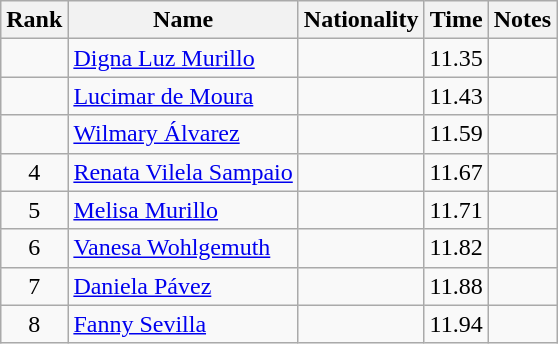<table class="wikitable sortable" style="text-align:center">
<tr>
<th>Rank</th>
<th>Name</th>
<th>Nationality</th>
<th>Time</th>
<th>Notes</th>
</tr>
<tr>
<td></td>
<td align=left><a href='#'>Digna Luz Murillo</a></td>
<td align=left></td>
<td>11.35</td>
<td></td>
</tr>
<tr>
<td></td>
<td align=left><a href='#'>Lucimar de Moura</a></td>
<td align=left></td>
<td>11.43</td>
<td></td>
</tr>
<tr>
<td></td>
<td align=left><a href='#'>Wilmary Álvarez</a></td>
<td align=left></td>
<td>11.59</td>
<td></td>
</tr>
<tr>
<td>4</td>
<td align=left><a href='#'>Renata Vilela Sampaio</a></td>
<td align=left></td>
<td>11.67</td>
<td></td>
</tr>
<tr>
<td>5</td>
<td align=left><a href='#'>Melisa Murillo</a></td>
<td align=left></td>
<td>11.71</td>
<td></td>
</tr>
<tr>
<td>6</td>
<td align=left><a href='#'>Vanesa Wohlgemuth</a></td>
<td align=left></td>
<td>11.82</td>
<td></td>
</tr>
<tr>
<td>7</td>
<td align=left><a href='#'>Daniela Pávez</a></td>
<td align=left></td>
<td>11.88</td>
<td></td>
</tr>
<tr>
<td>8</td>
<td align=left><a href='#'>Fanny Sevilla</a></td>
<td align=left></td>
<td>11.94</td>
<td></td>
</tr>
</table>
